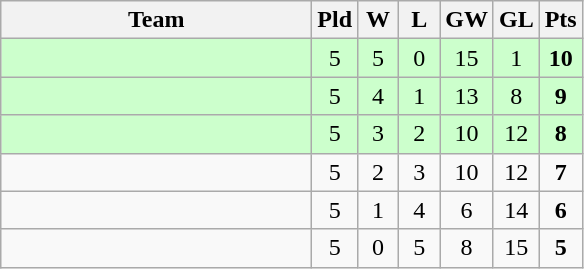<table class="wikitable" style="text-align:center">
<tr>
<th width=200>Team</th>
<th width=20>Pld</th>
<th width=20>W</th>
<th width=20>L</th>
<th width=20>GW</th>
<th width=20>GL</th>
<th width=20>Pts</th>
</tr>
<tr bgcolor=ccffcc>
<td style="text-align:left;"></td>
<td>5</td>
<td>5</td>
<td>0</td>
<td>15</td>
<td>1</td>
<td><strong>10</strong></td>
</tr>
<tr bgcolor=ccffcc>
<td style="text-align:left;"></td>
<td>5</td>
<td>4</td>
<td>1</td>
<td>13</td>
<td>8</td>
<td><strong>9</strong></td>
</tr>
<tr bgcolor=ccffcc>
<td style="text-align:left;"></td>
<td>5</td>
<td>3</td>
<td>2</td>
<td>10</td>
<td>12</td>
<td><strong>8</strong></td>
</tr>
<tr>
<td style="text-align:left;"></td>
<td>5</td>
<td>2</td>
<td>3</td>
<td>10</td>
<td>12</td>
<td><strong>7</strong></td>
</tr>
<tr>
<td style="text-align:left;"></td>
<td>5</td>
<td>1</td>
<td>4</td>
<td>6</td>
<td>14</td>
<td><strong>6</strong></td>
</tr>
<tr>
<td style="text-align:left;"></td>
<td>5</td>
<td>0</td>
<td>5</td>
<td>8</td>
<td>15</td>
<td><strong>5</strong></td>
</tr>
</table>
